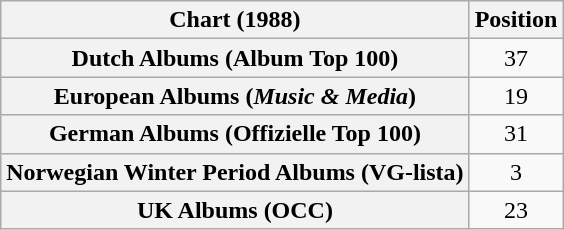<table class="wikitable sortable plainrowheaders" style="text-align:center">
<tr>
<th scope="col">Chart (1988)</th>
<th scope="col">Position</th>
</tr>
<tr>
<th scope="row">Dutch Albums (Album Top 100)</th>
<td>37</td>
</tr>
<tr>
<th scope="row">European Albums (<em>Music & Media</em>)</th>
<td>19</td>
</tr>
<tr>
<th scope="row">German Albums (Offizielle Top 100)</th>
<td>31</td>
</tr>
<tr>
<th scope="row">Norwegian Winter Period Albums (VG-lista)</th>
<td>3</td>
</tr>
<tr>
<th scope="row">UK Albums (OCC)</th>
<td>23</td>
</tr>
</table>
